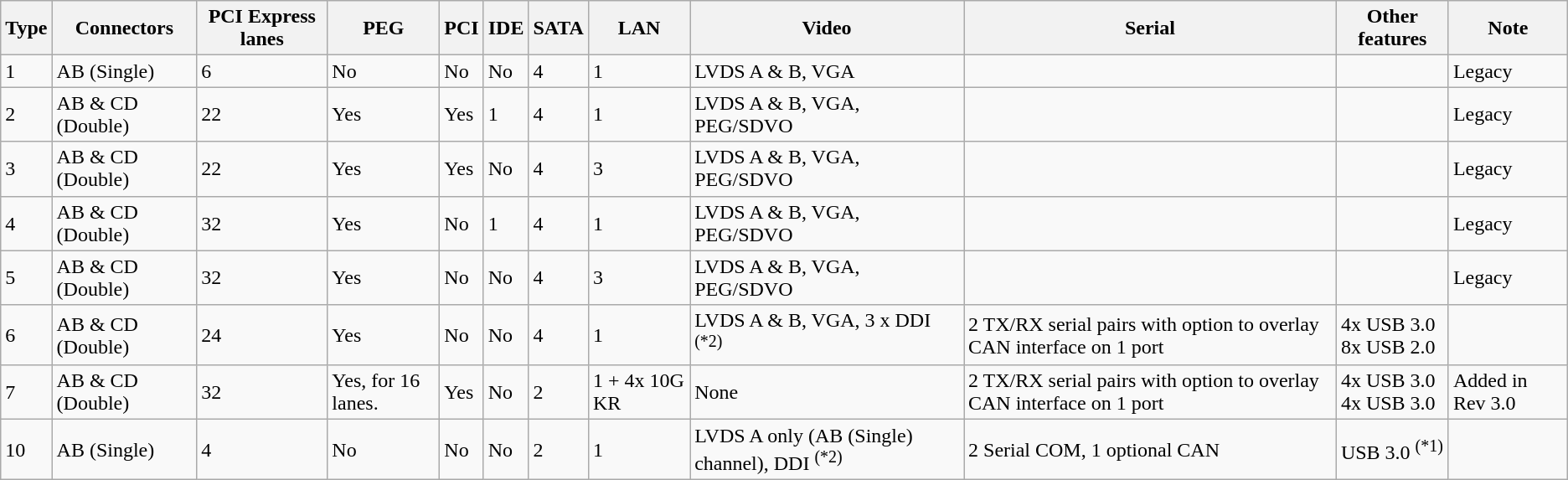<table class="wikitable sortable">
<tr>
<th>Type</th>
<th>Connectors</th>
<th>PCI Express lanes</th>
<th>PEG</th>
<th>PCI</th>
<th>IDE</th>
<th>SATA</th>
<th>LAN</th>
<th>Video</th>
<th>Serial</th>
<th>Other features</th>
<th>Note</th>
</tr>
<tr>
<td>1</td>
<td>AB (Single)</td>
<td>6</td>
<td>No</td>
<td>No</td>
<td>No</td>
<td>4</td>
<td>1</td>
<td>LVDS A & B, VGA</td>
<td></td>
<td></td>
<td>Legacy</td>
</tr>
<tr>
<td>2</td>
<td>AB & CD (Double)</td>
<td>22</td>
<td>Yes</td>
<td>Yes</td>
<td>1</td>
<td>4</td>
<td>1</td>
<td>LVDS A & B, VGA, PEG/SDVO</td>
<td></td>
<td></td>
<td>Legacy</td>
</tr>
<tr>
<td>3</td>
<td>AB & CD (Double)</td>
<td>22</td>
<td>Yes</td>
<td>Yes</td>
<td>No</td>
<td>4</td>
<td>3</td>
<td>LVDS A & B, VGA, PEG/SDVO</td>
<td></td>
<td></td>
<td>Legacy</td>
</tr>
<tr>
<td>4</td>
<td>AB & CD (Double)</td>
<td>32</td>
<td>Yes</td>
<td>No</td>
<td>1</td>
<td>4</td>
<td>1</td>
<td>LVDS A & B, VGA, PEG/SDVO</td>
<td></td>
<td></td>
<td>Legacy</td>
</tr>
<tr>
<td>5</td>
<td>AB & CD (Double)</td>
<td>32</td>
<td>Yes</td>
<td>No</td>
<td>No</td>
<td>4</td>
<td>3</td>
<td>LVDS A & B, VGA, PEG/SDVO</td>
<td></td>
<td></td>
<td>Legacy</td>
</tr>
<tr>
<td>6</td>
<td>AB & CD (Double)</td>
<td>24</td>
<td>Yes</td>
<td>No</td>
<td>No</td>
<td>4</td>
<td>1</td>
<td>LVDS A & B, VGA, 3 x DDI <sup>(*2)</sup></td>
<td>2 TX/RX serial pairs with option to overlay CAN interface on 1 port</td>
<td>4x USB 3.0<br>8x USB 2.0</td>
<td></td>
</tr>
<tr>
<td>7</td>
<td>AB & CD (Double)</td>
<td>32</td>
<td>Yes, for 16 lanes.</td>
<td>Yes</td>
<td>No</td>
<td>2</td>
<td>1 + 4x 10G KR</td>
<td>None</td>
<td>2 TX/RX serial pairs with option to overlay CAN interface on 1 port</td>
<td>4x USB 3.0<br>4x USB 3.0</td>
<td>Added in Rev 3.0</td>
</tr>
<tr>
<td>10</td>
<td>AB (Single)</td>
<td>4</td>
<td>No</td>
<td>No</td>
<td>No</td>
<td>2</td>
<td>1</td>
<td>LVDS A only (AB (Single) channel), DDI <sup>(*2)</sup></td>
<td>2 Serial COM, 1 optional CAN</td>
<td>USB 3.0 <sup>(*1)</sup></td>
<td></td>
</tr>
</table>
